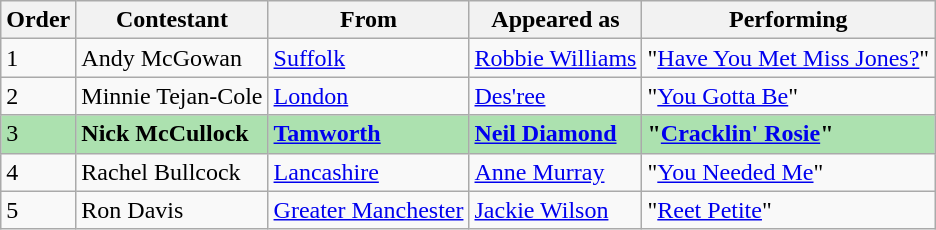<table class="wikitable">
<tr>
<th>Order</th>
<th>Contestant</th>
<th>From</th>
<th>Appeared as</th>
<th>Performing</th>
</tr>
<tr>
<td>1</td>
<td>Andy McGowan</td>
<td><a href='#'>Suffolk</a></td>
<td><a href='#'>Robbie Williams</a></td>
<td>"<a href='#'>Have You Met Miss Jones?</a>"</td>
</tr>
<tr>
<td>2</td>
<td>Minnie Tejan-Cole</td>
<td><a href='#'>London</a></td>
<td><a href='#'>Des'ree</a></td>
<td>"<a href='#'>You Gotta Be</a>"</td>
</tr>
<tr style="background:#ACE1AF;">
<td>3</td>
<td><strong>Nick McCullock</strong></td>
<td><strong><a href='#'>Tamworth</a></strong></td>
<td><strong><a href='#'>Neil Diamond</a></strong></td>
<td><strong>"<a href='#'>Cracklin' Rosie</a>"</strong></td>
</tr>
<tr>
<td>4</td>
<td>Rachel Bullcock</td>
<td><a href='#'>Lancashire</a></td>
<td><a href='#'>Anne Murray</a></td>
<td>"<a href='#'>You Needed Me</a>"</td>
</tr>
<tr>
<td>5</td>
<td>Ron Davis</td>
<td><a href='#'>Greater Manchester</a></td>
<td><a href='#'>Jackie Wilson</a></td>
<td>"<a href='#'>Reet Petite</a>"</td>
</tr>
</table>
